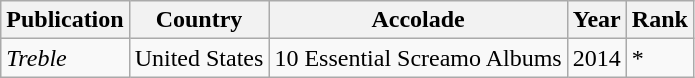<table class="wikitable">
<tr>
<th>Publication</th>
<th>Country</th>
<th>Accolade</th>
<th>Year</th>
<th>Rank</th>
</tr>
<tr>
<td><em>Treble</em></td>
<td>United States</td>
<td>10 Essential Screamo Albums</td>
<td>2014</td>
<td>*</td>
</tr>
</table>
